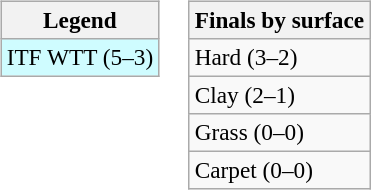<table>
<tr valign=top>
<td><br><table class=wikitable style=font-size:97%>
<tr>
<th>Legend</th>
</tr>
<tr bgcolor=#cffcff>
<td>ITF WTT (5–3)</td>
</tr>
</table>
</td>
<td><br><table class=wikitable style=font-size:97%>
<tr>
<th>Finals by surface</th>
</tr>
<tr>
<td>Hard (3–2)</td>
</tr>
<tr>
<td>Clay (2–1)</td>
</tr>
<tr>
<td>Grass (0–0)</td>
</tr>
<tr>
<td>Carpet (0–0)</td>
</tr>
</table>
</td>
</tr>
</table>
